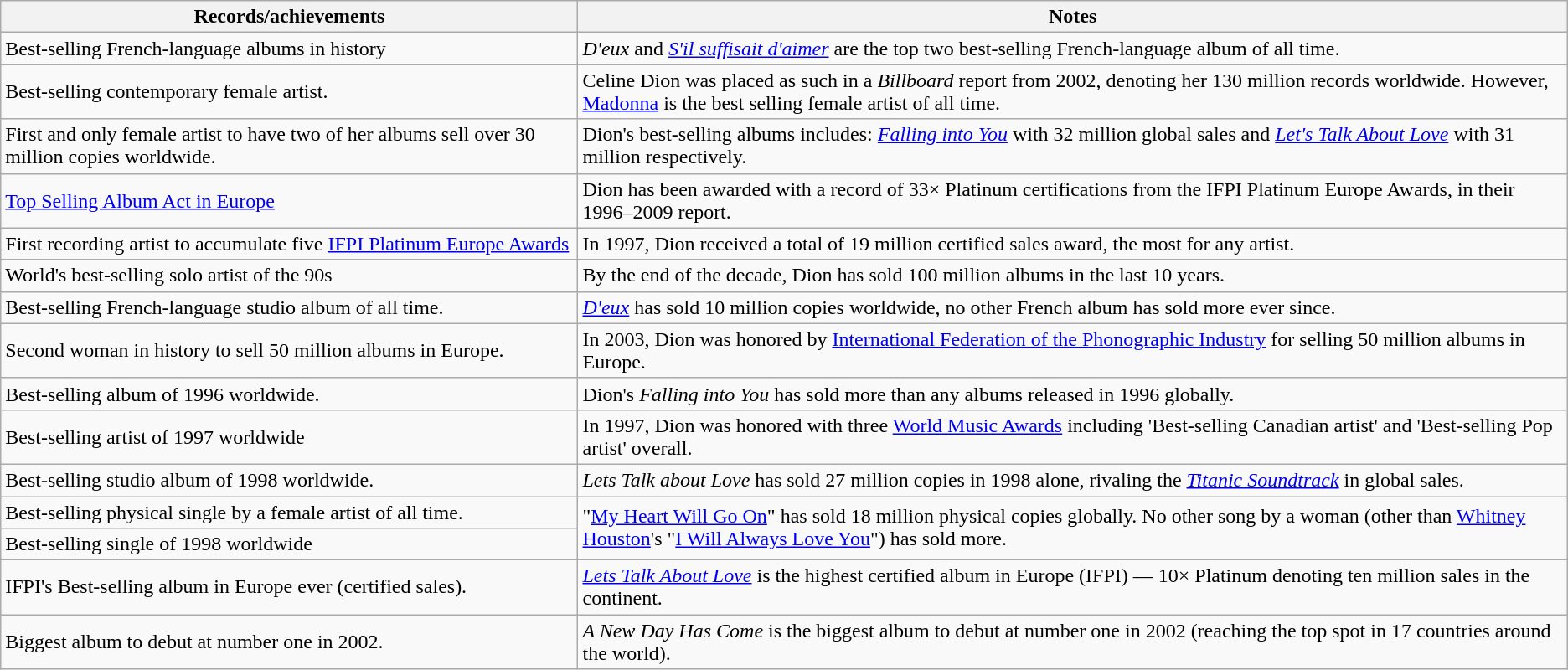<table class="wikitable" style="text-align:left;">
<tr>
<th>Records/achievements</th>
<th>Notes</th>
</tr>
<tr>
<td>Best-selling French-language albums in history</td>
<td><em>D'eux</em> and <em><a href='#'>S'il suffisait d'aimer</a></em> are the top two best-selling French-language album of all time.</td>
</tr>
<tr>
<td>Best-selling contemporary female artist.</td>
<td>Celine Dion was placed as such in a <em>Billboard</em> report from 2002, denoting her 130 million records worldwide. However, <a href='#'>Madonna</a> is the best selling female artist of all time.</td>
</tr>
<tr>
<td>First and only female artist to have two of her albums sell over 30 million copies worldwide.</td>
<td>Dion's best-selling albums includes: <em><a href='#'>Falling into You</a></em> with 32 million global sales and <em><a href='#'>Let's Talk About Love</a></em> with 31 million respectively.</td>
</tr>
<tr>
<td><a href='#'>Top Selling Album Act in Europe</a></td>
<td>Dion has been awarded with a record of 33× Platinum certifications from the IFPI Platinum Europe Awards, in their 1996–2009 report.</td>
</tr>
<tr>
<td>First recording artist to accumulate five <a href='#'>IFPI Platinum Europe Awards</a></td>
<td>In 1997, Dion received a total of 19 million certified sales award, the most for any artist.</td>
</tr>
<tr>
<td>World's best-selling solo artist of the 90s</td>
<td>By the end of the decade, Dion has sold 100 million albums in the last 10 years.</td>
</tr>
<tr>
<td>Best-selling French-language studio album of all time.</td>
<td><em><a href='#'>D'eux</a></em> has sold 10 million copies worldwide, no other French album has sold more ever since.</td>
</tr>
<tr>
<td>Second woman in history to sell 50 million albums in Europe.</td>
<td>In 2003, Dion was honored by <a href='#'>International Federation of the Phonographic Industry</a> for selling 50 million albums in Europe.</td>
</tr>
<tr>
<td>Best-selling album of 1996 worldwide.</td>
<td>Dion's <em>Falling into You</em> has sold more than any albums released in 1996 globally.</td>
</tr>
<tr>
<td>Best-selling artist of 1997 worldwide</td>
<td>In 1997, Dion was honored with three <a href='#'>World Music Awards</a> including 'Best-selling Canadian artist' and 'Best-selling Pop artist' overall.</td>
</tr>
<tr>
<td>Best-selling studio album of 1998 worldwide.</td>
<td><em>Lets Talk about Love</em> has sold 27 million copies in 1998 alone, rivaling the <em><a href='#'>Titanic Soundtrack</a></em> in global sales.</td>
</tr>
<tr>
<td>Best-selling physical single by a female artist of all time.</td>
<td rowspan="2">"<a href='#'>My Heart Will Go On</a>" has sold 18 million physical copies globally. No other song by a woman (other than <a href='#'>Whitney Houston</a>'s "<a href='#'>I Will Always Love You</a>") has sold more.</td>
</tr>
<tr>
<td>Best-selling single of 1998 worldwide</td>
</tr>
<tr>
<td>IFPI's Best-selling album in Europe ever (certified sales).</td>
<td><em><a href='#'>Lets Talk About Love</a></em> is the highest certified album in Europe (IFPI) — 10× Platinum denoting ten million sales in the continent.</td>
</tr>
<tr>
<td>Biggest album to debut at number one in 2002.</td>
<td><em>A New Day Has Come</em> is the biggest album to debut at number one in 2002 (reaching the top spot in 17 countries around the world).</td>
</tr>
</table>
